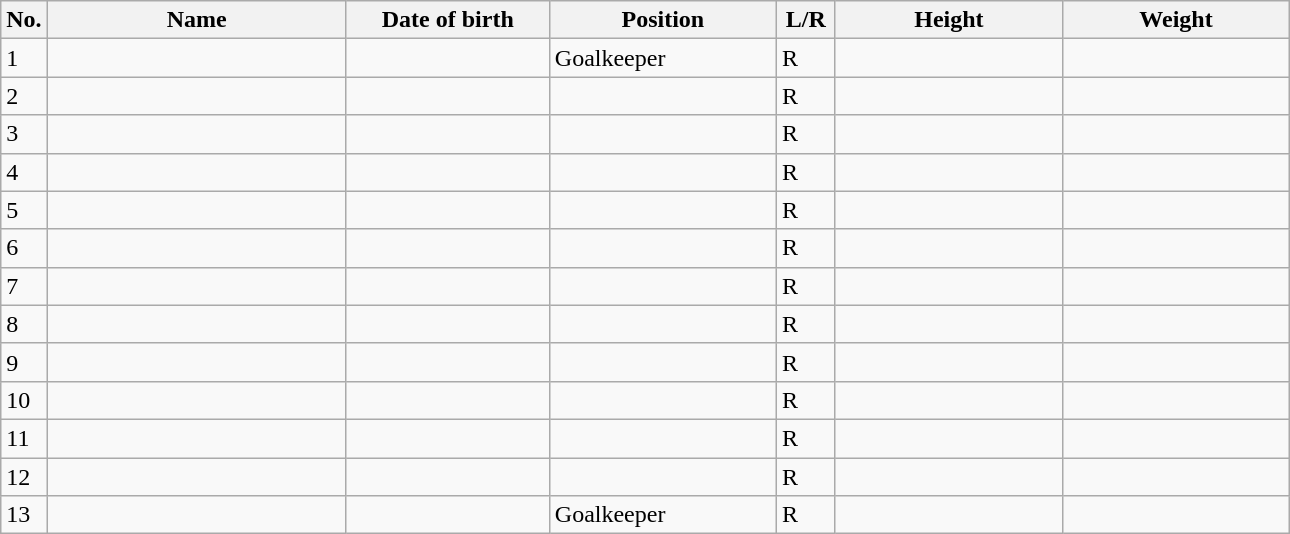<table class=wikitable sortable style=font-size:100%; text-align:center;>
<tr>
<th>No.</th>
<th style=width:12em>Name</th>
<th style=width:8em>Date of birth</th>
<th style=width:9em>Position</th>
<th style=width:2em>L/R</th>
<th style=width:9em>Height</th>
<th style=width:9em>Weight</th>
</tr>
<tr>
<td>1</td>
<td align=left></td>
<td align=right></td>
<td>Goalkeeper</td>
<td>R</td>
<td></td>
<td></td>
</tr>
<tr>
<td>2</td>
<td align=left></td>
<td align=right></td>
<td></td>
<td>R</td>
<td></td>
<td></td>
</tr>
<tr>
<td>3</td>
<td align=left></td>
<td align=right></td>
<td></td>
<td>R</td>
<td></td>
<td></td>
</tr>
<tr>
<td>4</td>
<td align=left></td>
<td align=right></td>
<td></td>
<td>R</td>
<td></td>
<td></td>
</tr>
<tr>
<td>5</td>
<td align=left></td>
<td align=right></td>
<td></td>
<td>R</td>
<td></td>
<td></td>
</tr>
<tr>
<td>6</td>
<td align=left></td>
<td align=right></td>
<td></td>
<td>R</td>
<td></td>
<td></td>
</tr>
<tr>
<td>7</td>
<td align=left></td>
<td align=right></td>
<td></td>
<td>R</td>
<td></td>
<td></td>
</tr>
<tr>
<td>8</td>
<td align=left></td>
<td align=right></td>
<td></td>
<td>R</td>
<td></td>
<td></td>
</tr>
<tr>
<td>9</td>
<td align=left></td>
<td align=right></td>
<td></td>
<td>R</td>
<td></td>
<td></td>
</tr>
<tr>
<td>10</td>
<td align=left></td>
<td align=right></td>
<td></td>
<td>R</td>
<td></td>
<td></td>
</tr>
<tr>
<td>11</td>
<td align=left></td>
<td align=right></td>
<td></td>
<td>R</td>
<td></td>
<td></td>
</tr>
<tr>
<td>12</td>
<td align=left></td>
<td align=right></td>
<td></td>
<td>R</td>
<td></td>
<td></td>
</tr>
<tr>
<td>13</td>
<td align=left></td>
<td align=right></td>
<td>Goalkeeper</td>
<td>R</td>
<td></td>
<td></td>
</tr>
</table>
